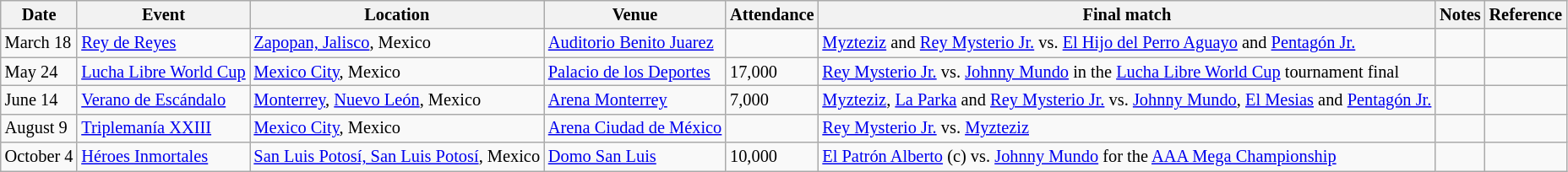<table class="wikitable" style="font-size:85%;">
<tr>
<th>Date</th>
<th>Event</th>
<th>Location</th>
<th>Venue</th>
<th>Attendance</th>
<th>Final match</th>
<th>Notes</th>
<th>Reference</th>
</tr>
<tr>
<td>March 18</td>
<td><a href='#'>Rey de Reyes</a></td>
<td><a href='#'>Zapopan, Jalisco</a>, Mexico</td>
<td><a href='#'>Auditorio Benito Juarez</a></td>
<td></td>
<td><a href='#'>Myzteziz</a> and <a href='#'>Rey Mysterio Jr.</a> vs. <a href='#'>El Hijo del Perro Aguayo</a> and <a href='#'>Pentagón Jr.</a></td>
<td></td>
<td></td>
</tr>
<tr>
<td>May 24</td>
<td><a href='#'>Lucha Libre World Cup</a></td>
<td><a href='#'>Mexico City</a>, Mexico</td>
<td><a href='#'>Palacio de los Deportes</a></td>
<td>17,000</td>
<td><a href='#'>Rey Mysterio Jr.</a> vs. <a href='#'>Johnny Mundo</a> in the <a href='#'>Lucha Libre World Cup</a> tournament final</td>
<td></td>
<td></td>
</tr>
<tr>
<td>June 14</td>
<td><a href='#'>Verano de Escándalo</a></td>
<td><a href='#'>Monterrey</a>, <a href='#'>Nuevo León</a>, Mexico</td>
<td><a href='#'>Arena Monterrey</a></td>
<td>7,000</td>
<td><a href='#'>Myzteziz</a>, <a href='#'>La Parka</a> and <a href='#'>Rey Mysterio Jr.</a> vs. <a href='#'>Johnny Mundo</a>, <a href='#'>El Mesias</a> and <a href='#'>Pentagón Jr.</a></td>
<td></td>
<td></td>
</tr>
<tr>
<td>August 9</td>
<td><a href='#'>Triplemanía XXIII</a></td>
<td><a href='#'>Mexico City</a>, Mexico</td>
<td><a href='#'>Arena Ciudad de México</a></td>
<td></td>
<td><a href='#'>Rey Mysterio Jr.</a> vs. <a href='#'>Myzteziz</a></td>
<td></td>
<td></td>
</tr>
<tr>
<td>October 4</td>
<td><a href='#'>Héroes Inmortales</a></td>
<td><a href='#'>San Luis Potosí, San Luis Potosí</a>, Mexico</td>
<td><a href='#'>Domo San Luis</a></td>
<td>10,000</td>
<td><a href='#'>El Patrón Alberto</a> (c) vs. <a href='#'>Johnny Mundo</a> for the <a href='#'>AAA Mega Championship</a></td>
<td></td>
<td></td>
</tr>
</table>
